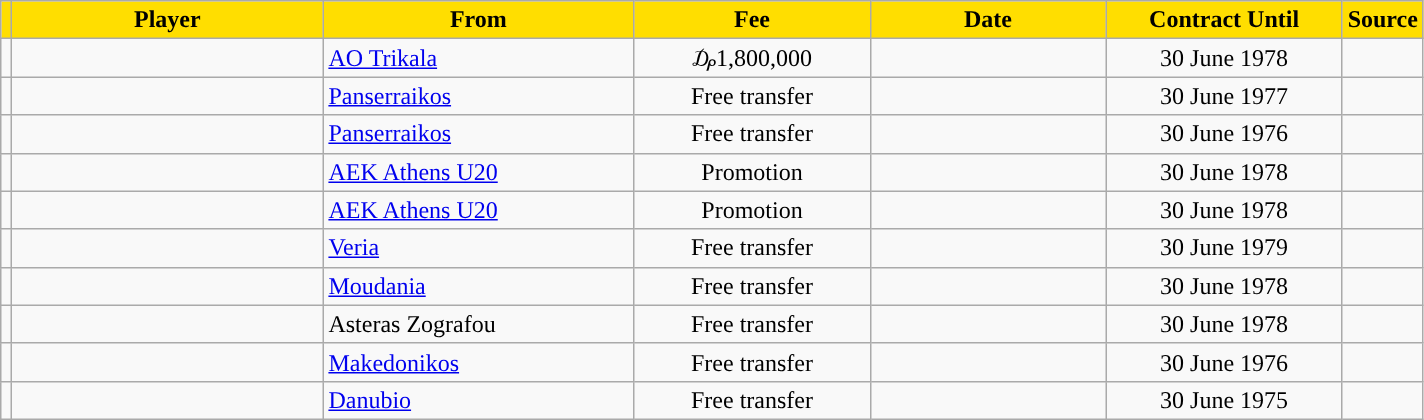<table class="wikitable sortable">
<tr>
<th style="background:#FFDE00"></th>
<th width=200 style="background:#FFDE00">Player</th>
<th width=200 style="background:#FFDE00">From</th>
<th width=150 style="background:#FFDE00">Fee</th>
<th width=150 style="background:#FFDE00">Date</th>
<th width=150 style="background:#FFDE00">Contract Until</th>
<th style="background:#FFDE00">Source</th>
</tr>
<tr>
<td align=center></td>
<td></td>
<td> <a href='#'>AO Trikala</a></td>
<td align=center>₯1,800,000</td>
<td align=center></td>
<td align=center>30 June 1978</td>
<td align=center></td>
</tr>
<tr>
<td align=center></td>
<td></td>
<td> <a href='#'>Panserraikos</a></td>
<td align=center>Free transfer</td>
<td align=center></td>
<td align=center>30 June 1977</td>
<td align=center></td>
</tr>
<tr>
<td align=center></td>
<td></td>
<td> <a href='#'>Panserraikos</a></td>
<td align=center>Free transfer</td>
<td align=center></td>
<td align=center>30 June 1976</td>
<td align=center></td>
</tr>
<tr>
<td align=center></td>
<td></td>
<td> <a href='#'>AEK Athens U20</a></td>
<td align=center>Promotion</td>
<td align=center></td>
<td align=center>30 June 1978</td>
<td align=center></td>
</tr>
<tr>
<td align=center></td>
<td></td>
<td> <a href='#'>AEK Athens U20</a></td>
<td align=center>Promotion</td>
<td align=center></td>
<td align=center>30 June 1978</td>
<td align=center></td>
</tr>
<tr>
<td align=center></td>
<td></td>
<td> <a href='#'>Veria</a></td>
<td align=center>Free transfer</td>
<td align=center></td>
<td align=center>30 June 1979</td>
<td align=center></td>
</tr>
<tr>
<td align=center></td>
<td></td>
<td> <a href='#'>Moudania</a></td>
<td align=center>Free transfer</td>
<td align=center></td>
<td align=center>30 June 1978</td>
<td align=center></td>
</tr>
<tr>
<td align=center></td>
<td></td>
<td> Asteras Zografou</td>
<td align=center>Free transfer</td>
<td align=center></td>
<td align=center>30 June 1978</td>
<td align=center></td>
</tr>
<tr>
<td align=center></td>
<td></td>
<td> <a href='#'>Makedonikos</a></td>
<td align=center>Free transfer</td>
<td align=center></td>
<td align=center>30 June 1976</td>
<td align=center></td>
</tr>
<tr>
<td align=center></td>
<td></td>
<td> <a href='#'>Danubio</a></td>
<td align=center>Free transfer</td>
<td align=center></td>
<td align=center>30 June 1975</td>
<td align=center></td>
</tr>
</table>
